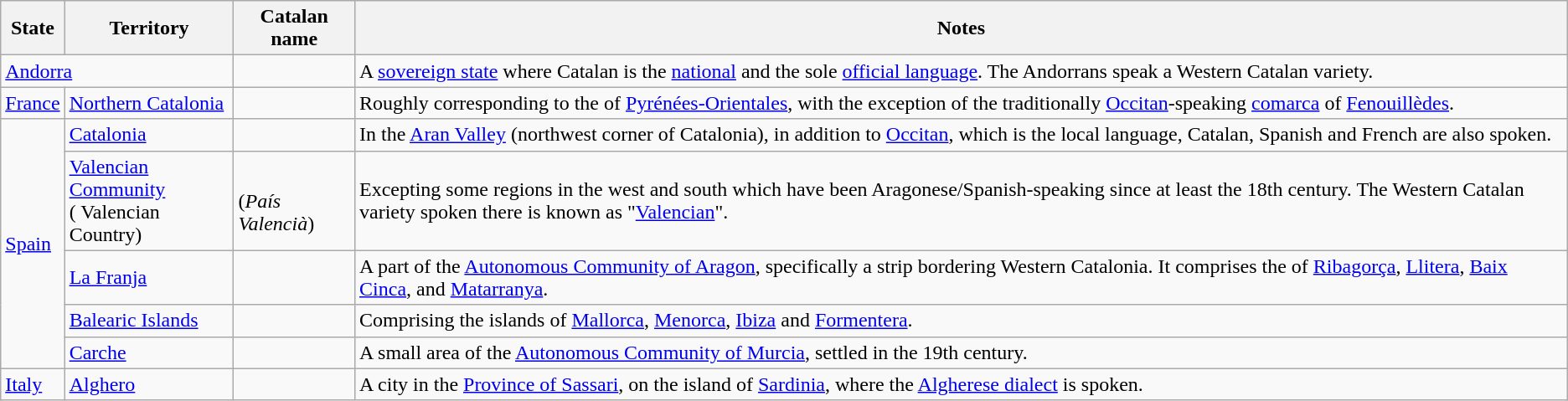<table class="wikitable">
<tr>
<th>State</th>
<th>Territory</th>
<th>Catalan name</th>
<th>Notes</th>
</tr>
<tr>
<td colspan="2"><a href='#'>Andorra</a></td>
<td></td>
<td>A <a href='#'>sovereign state</a> where Catalan is the <a href='#'>national</a> and the sole <a href='#'>official language</a>. The Andorrans speak a Western Catalan variety.</td>
</tr>
<tr>
<td><a href='#'>France</a></td>
<td><a href='#'>Northern Catalonia</a></td>
<td></td>
<td>Roughly corresponding to the  of <a href='#'>Pyrénées-Orientales</a>, with the exception of the traditionally <a href='#'>Occitan</a>-speaking <a href='#'>comarca</a> of <a href='#'>Fenouillèdes</a>.</td>
</tr>
<tr>
<td rowspan="5"><a href='#'>Spain</a></td>
<td><a href='#'>Catalonia</a></td>
<td></td>
<td>In the <a href='#'>Aran Valley</a> (northwest corner of Catalonia), in addition to <a href='#'>Occitan</a>, which is the local language, Catalan, Spanish and French are also spoken.</td>
</tr>
<tr>
<td><a href='#'>Valencian Community</a> <br> ( Valencian Country)</td>
<td> <br> (<em>País Valencià</em>)</td>
<td>Excepting some regions in the west and south which have been Aragonese/Spanish-speaking since at least the 18th century. The Western Catalan variety spoken there is known as "<a href='#'>Valencian</a>".</td>
</tr>
<tr>
<td><a href='#'>La Franja</a></td>
<td></td>
<td>A part of the <a href='#'>Autonomous Community of Aragon</a>, specifically a strip bordering Western Catalonia. It comprises the  of <a href='#'>Ribagorça</a>, <a href='#'>Llitera</a>, <a href='#'>Baix Cinca</a>, and <a href='#'>Matarranya</a>.</td>
</tr>
<tr>
<td><a href='#'>Balearic Islands</a></td>
<td></td>
<td>Comprising the islands of <a href='#'>Mallorca</a>, <a href='#'>Menorca</a>, <a href='#'>Ibiza</a> and <a href='#'>Formentera</a>.</td>
</tr>
<tr>
<td><a href='#'>Carche</a></td>
<td></td>
<td>A small area of the <a href='#'>Autonomous Community of Murcia</a>, settled in the 19th century.</td>
</tr>
<tr>
<td><a href='#'>Italy</a></td>
<td><a href='#'>Alghero</a></td>
<td></td>
<td>A city in the <a href='#'>Province of Sassari</a>, on the island of <a href='#'>Sardinia</a>, where the <a href='#'>Algherese dialect</a> is spoken.</td>
</tr>
</table>
